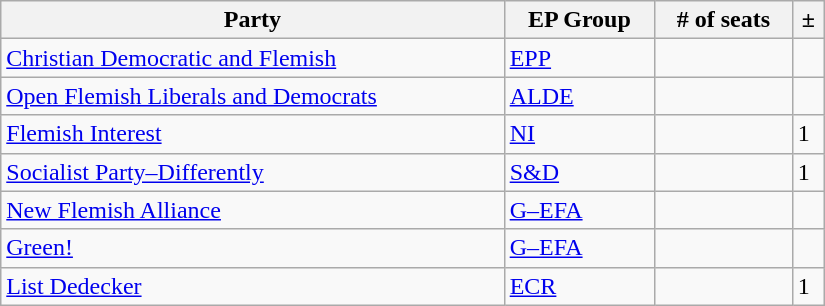<table class="wikitable" style="width:550px;">
<tr>
<th>Party</th>
<th>EP Group</th>
<th># of seats</th>
<th>±</th>
</tr>
<tr>
<td> <a href='#'>Christian Democratic and Flemish</a></td>
<td> <a href='#'>EPP</a></td>
<td></td>
<td></td>
</tr>
<tr>
<td> <a href='#'>Open Flemish Liberals and Democrats</a></td>
<td> <a href='#'>ALDE</a></td>
<td></td>
<td></td>
</tr>
<tr>
<td> <a href='#'>Flemish Interest</a></td>
<td> <a href='#'>NI</a></td>
<td></td>
<td> 1</td>
</tr>
<tr>
<td> <a href='#'>Socialist Party–Differently</a></td>
<td> <a href='#'>S&D</a></td>
<td></td>
<td> 1</td>
</tr>
<tr>
<td> <a href='#'>New Flemish Alliance</a></td>
<td> <a href='#'>G–EFA</a></td>
<td></td>
<td></td>
</tr>
<tr>
<td> <a href='#'>Green!</a></td>
<td> <a href='#'>G–EFA</a></td>
<td></td>
<td></td>
</tr>
<tr>
<td> <a href='#'>List Dedecker</a></td>
<td> <a href='#'>ECR</a></td>
<td></td>
<td> 1</td>
</tr>
</table>
